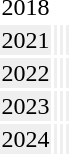<table>
<tr>
<td>2018</td>
<td></td>
<td></td>
<td></td>
</tr>
<tr bgcolor="#EFEFEF">
<td>2021</td>
<td></td>
<td></td>
<td></td>
</tr>
<tr bgcolor="#EFEFEF">
<td>2022</td>
<td></td>
<td></td>
<td></td>
</tr>
<tr bgcolor="#EFEFEF">
<td>2023</td>
<td></td>
<td></td>
<td></td>
</tr>
<tr bgcolor="#EFEFEF">
<td>2024</td>
<td></td>
<td></td>
<td></td>
</tr>
</table>
